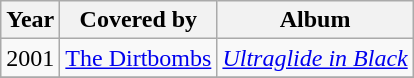<table class="wikitable">
<tr>
<th>Year</th>
<th>Covered by</th>
<th>Album</th>
</tr>
<tr>
<td>2001</td>
<td><a href='#'>The Dirtbombs</a></td>
<td><em><a href='#'>Ultraglide in Black</a></em></td>
</tr>
<tr>
</tr>
</table>
